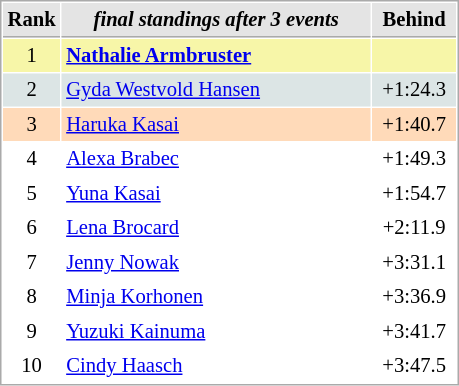<table cellspacing="1" cellpadding="3" style="border:1px solid #AAAAAA;font-size:86%">
<tr style="background-color: #E4E4E4;">
<th style="border-bottom:1px solid #AAAAAA; width: 10px;">Rank</th>
<th style="border-bottom:1px solid #AAAAAA; width: 200px;"><em>final standings after 3 events</em></th>
<th style="border-bottom:1px solid #AAAAAA; width: 50px;">Behind</th>
</tr>
<tr style="background:#f7f6a8;">
<td align=center>1</td>
<td> <strong><a href='#'>Nathalie Armbruster</a></strong></td>
<td align=center></td>
</tr>
<tr style="background:#dce5e5;">
<td align=center>2</td>
<td> <a href='#'>Gyda Westvold Hansen</a></td>
<td align=center>+1:24.3</td>
</tr>
<tr style="background:#ffdab9;">
<td align=center>3</td>
<td> <a href='#'>Haruka Kasai</a></td>
<td align=center>+1:40.7</td>
</tr>
<tr>
<td align=center>4</td>
<td> <a href='#'>Alexa Brabec</a></td>
<td align=center>+1:49.3</td>
</tr>
<tr>
<td align=center>5</td>
<td> <a href='#'>Yuna Kasai</a></td>
<td align=center>+1:54.7</td>
</tr>
<tr>
<td align=center>6</td>
<td> <a href='#'>Lena Brocard</a></td>
<td align=center>+2:11.9</td>
</tr>
<tr>
<td align=center>7</td>
<td> <a href='#'>Jenny Nowak</a></td>
<td align=center>+3:31.1</td>
</tr>
<tr>
<td align=center>8</td>
<td> <a href='#'>Minja Korhonen</a></td>
<td align=center>+3:36.9</td>
</tr>
<tr>
<td align=center>9</td>
<td> <a href='#'>Yuzuki Kainuma</a></td>
<td align=center>+3:41.7</td>
</tr>
<tr>
<td align=center>10</td>
<td> <a href='#'>Cindy Haasch</a></td>
<td align=center>+3:47.5</td>
</tr>
</table>
